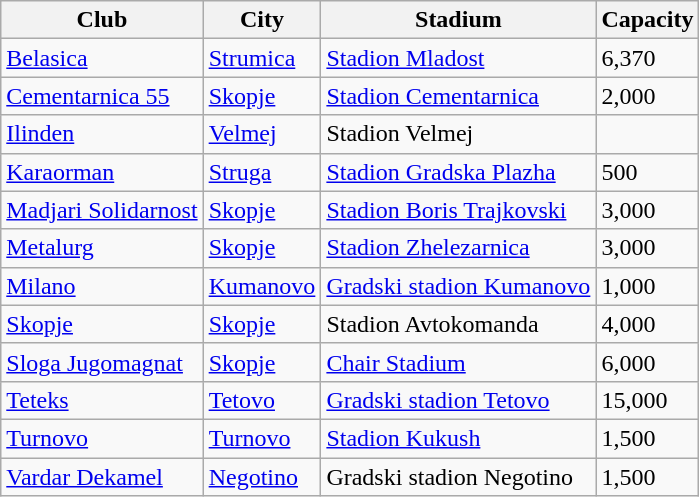<table class="wikitable sortable">
<tr>
<th>Club</th>
<th>City</th>
<th>Stadium</th>
<th>Capacity</th>
</tr>
<tr>
<td><a href='#'>Belasica</a></td>
<td><a href='#'>Strumica</a></td>
<td><a href='#'>Stadion Mladost</a></td>
<td>6,370</td>
</tr>
<tr>
<td><a href='#'>Cementarnica 55</a></td>
<td><a href='#'>Skopje</a></td>
<td><a href='#'>Stadion Cementarnica</a></td>
<td>2,000</td>
</tr>
<tr>
<td><a href='#'>Ilinden</a></td>
<td><a href='#'>Velmej</a></td>
<td>Stadion Velmej</td>
<td></td>
</tr>
<tr>
<td><a href='#'>Karaorman</a></td>
<td><a href='#'>Struga</a></td>
<td><a href='#'>Stadion Gradska Plazha</a></td>
<td>500</td>
</tr>
<tr>
<td><a href='#'>Madjari Solidarnost</a></td>
<td><a href='#'>Skopje</a></td>
<td><a href='#'>Stadion Boris Trajkovski</a></td>
<td>3,000</td>
</tr>
<tr>
<td><a href='#'>Metalurg</a></td>
<td><a href='#'>Skopje</a></td>
<td><a href='#'>Stadion Zhelezarnica</a></td>
<td>3,000</td>
</tr>
<tr>
<td><a href='#'>Milano</a></td>
<td><a href='#'>Kumanovo</a></td>
<td><a href='#'>Gradski stadion Kumanovo</a></td>
<td>1,000</td>
</tr>
<tr>
<td><a href='#'>Skopje</a></td>
<td><a href='#'>Skopje</a></td>
<td>Stadion Avtokomanda</td>
<td>4,000</td>
</tr>
<tr>
<td><a href='#'>Sloga Jugomagnat</a></td>
<td><a href='#'>Skopje</a></td>
<td><a href='#'>Chair Stadium</a></td>
<td>6,000</td>
</tr>
<tr>
<td><a href='#'>Teteks</a></td>
<td><a href='#'>Tetovo</a></td>
<td><a href='#'>Gradski stadion Tetovo</a></td>
<td>15,000</td>
</tr>
<tr>
<td><a href='#'>Turnovo</a></td>
<td><a href='#'>Turnovo</a></td>
<td><a href='#'>Stadion Kukush</a></td>
<td>1,500</td>
</tr>
<tr>
<td><a href='#'>Vardar Dekamel</a></td>
<td><a href='#'>Negotino</a></td>
<td>Gradski stadion Negotino</td>
<td>1,500</td>
</tr>
</table>
